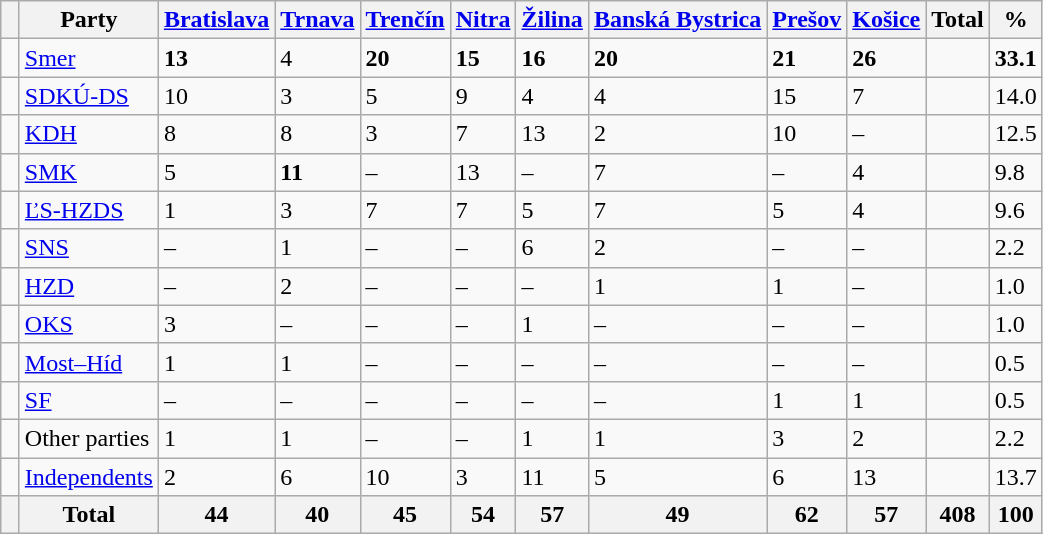<table class="wikitable sortable">
<tr>
<th class="unsortable"></th>
<th>Party</th>
<th><a href='#'>Bratislava</a></th>
<th><a href='#'>Trnava</a></th>
<th><a href='#'>Trenčín</a></th>
<th><a href='#'>Nitra</a></th>
<th><a href='#'>Žilina</a></th>
<th><a href='#'>Banská Bystrica</a></th>
<th><a href='#'>Prešov</a></th>
<th><a href='#'>Košice</a></th>
<th>Total</th>
<th>%</th>
</tr>
<tr>
<td width=5px bgcolor=></td>
<td><a href='#'>Smer</a></td>
<td><strong>13</strong></td>
<td>4</td>
<td><strong>20</strong></td>
<td><strong>15</strong></td>
<td><strong>16</strong></td>
<td><strong>20</strong></td>
<td><strong>21</strong></td>
<td><strong>26</strong></td>
<td></td>
<td><strong>33.1</strong></td>
</tr>
<tr>
<td bgcolor=></td>
<td><a href='#'>SDKÚ-DS</a></td>
<td>10</td>
<td>3</td>
<td>5</td>
<td>9</td>
<td>4</td>
<td>4</td>
<td>15</td>
<td>7</td>
<td></td>
<td>14.0</td>
</tr>
<tr>
<td bgcolor=></td>
<td><a href='#'>KDH</a></td>
<td>8</td>
<td>8</td>
<td>3</td>
<td>7</td>
<td>13</td>
<td>2</td>
<td>10</td>
<td>–</td>
<td></td>
<td>12.5</td>
</tr>
<tr>
<td bgcolor=></td>
<td><a href='#'>SMK</a></td>
<td>5</td>
<td><strong>11</strong></td>
<td>–</td>
<td>13</td>
<td>–</td>
<td>7</td>
<td>–</td>
<td>4</td>
<td></td>
<td>9.8</td>
</tr>
<tr>
<td bgcolor=></td>
<td><a href='#'>ĽS-HZDS</a></td>
<td>1</td>
<td>3</td>
<td>7</td>
<td>7</td>
<td>5</td>
<td>7</td>
<td>5</td>
<td>4</td>
<td></td>
<td>9.6</td>
</tr>
<tr>
<td bgcolor=></td>
<td><a href='#'>SNS</a></td>
<td>–</td>
<td>1</td>
<td>–</td>
<td>–</td>
<td>6</td>
<td>2</td>
<td>–</td>
<td>–</td>
<td></td>
<td>2.2</td>
</tr>
<tr>
<td bgcolor=></td>
<td><a href='#'>HZD</a></td>
<td>–</td>
<td>2</td>
<td>–</td>
<td>–</td>
<td>–</td>
<td>1</td>
<td>1</td>
<td>–</td>
<td></td>
<td>1.0</td>
</tr>
<tr>
<td bgcolor=></td>
<td><a href='#'>OKS</a></td>
<td>3</td>
<td>–</td>
<td>–</td>
<td>–</td>
<td>1</td>
<td>–</td>
<td>–</td>
<td>–</td>
<td></td>
<td>1.0</td>
</tr>
<tr>
<td bgcolor=></td>
<td><a href='#'>Most–Híd</a></td>
<td>1</td>
<td>1</td>
<td>–</td>
<td>–</td>
<td>–</td>
<td>–</td>
<td>–</td>
<td>–</td>
<td></td>
<td>0.5</td>
</tr>
<tr>
<td bgcolor=></td>
<td><a href='#'>SF</a></td>
<td>–</td>
<td>–</td>
<td>–</td>
<td>–</td>
<td>–</td>
<td>–</td>
<td>1</td>
<td>1</td>
<td></td>
<td>0.5</td>
</tr>
<tr>
<td bgcolor=></td>
<td>Other parties</td>
<td>1</td>
<td>1</td>
<td>–</td>
<td>–</td>
<td>1</td>
<td>1</td>
<td>3</td>
<td>2</td>
<td></td>
<td>2.2</td>
</tr>
<tr>
<td bgcolor=></td>
<td><a href='#'>Independents</a></td>
<td>2</td>
<td>6</td>
<td>10</td>
<td>3</td>
<td>11</td>
<td>5</td>
<td>6</td>
<td>13</td>
<td></td>
<td>13.7</td>
</tr>
<tr>
<th></th>
<th>Total</th>
<th>44</th>
<th>40</th>
<th>45</th>
<th>54</th>
<th>57</th>
<th>49</th>
<th>62</th>
<th>57</th>
<th>408</th>
<th>100</th>
</tr>
</table>
